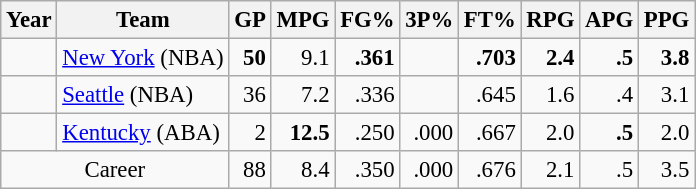<table class="wikitable sortable" style="font-size:95%; text-align:right;">
<tr>
<th>Year</th>
<th>Team</th>
<th>GP</th>
<th>MPG</th>
<th>FG%</th>
<th>3P%</th>
<th>FT%</th>
<th>RPG</th>
<th>APG</th>
<th>PPG</th>
</tr>
<tr>
<td style="text-align:left;"></td>
<td style="text-align:left;"><a href='#'>New York</a> (NBA)</td>
<td><strong>50</strong></td>
<td>9.1</td>
<td><strong>.361</strong></td>
<td></td>
<td><strong>.703</strong></td>
<td><strong>2.4</strong></td>
<td><strong>.5</strong></td>
<td><strong>3.8</strong></td>
</tr>
<tr>
<td style="text-align:left;"></td>
<td style="text-align:left;"><a href='#'>Seattle</a> (NBA)</td>
<td>36</td>
<td>7.2</td>
<td>.336</td>
<td></td>
<td>.645</td>
<td>1.6</td>
<td>.4</td>
<td>3.1</td>
</tr>
<tr>
<td style="text-align:left;"></td>
<td style="text-align:left;"><a href='#'>Kentucky</a> (ABA)</td>
<td>2</td>
<td><strong>12.5</strong></td>
<td>.250</td>
<td>.000</td>
<td>.667</td>
<td>2.0</td>
<td><strong>.5</strong></td>
<td>2.0</td>
</tr>
<tr class="sortbottom">
<td style="text-align:center;" colspan="2">Career</td>
<td>88</td>
<td>8.4</td>
<td>.350</td>
<td>.000</td>
<td>.676</td>
<td>2.1</td>
<td>.5</td>
<td>3.5</td>
</tr>
</table>
